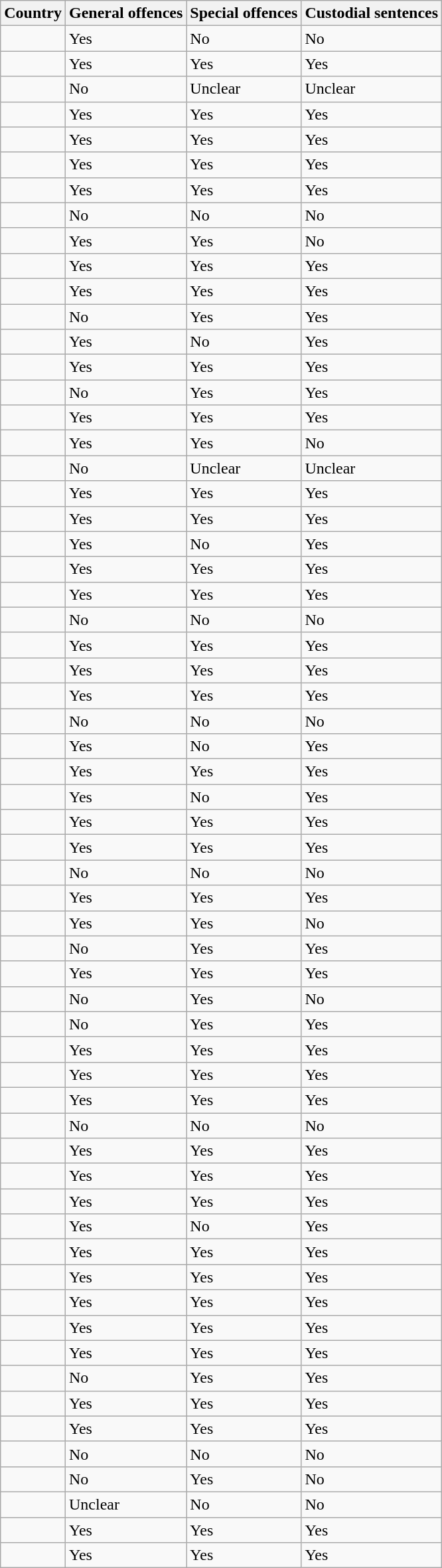<table class="wikitable collapsible sortable defaultcenter col1left">
<tr>
<th>Country</th>
<th>General offences</th>
<th>Special offences</th>
<th>Custodial sentences</th>
</tr>
<tr>
<td></td>
<td>Yes</td>
<td>No</td>
<td>No</td>
</tr>
<tr>
<td></td>
<td>Yes</td>
<td>Yes</td>
<td>Yes</td>
</tr>
<tr>
<td></td>
<td>No</td>
<td>Unclear</td>
<td>Unclear</td>
</tr>
<tr>
<td></td>
<td>Yes</td>
<td>Yes</td>
<td>Yes</td>
</tr>
<tr>
<td></td>
<td>Yes</td>
<td>Yes</td>
<td>Yes</td>
</tr>
<tr>
<td></td>
<td>Yes</td>
<td>Yes</td>
<td>Yes</td>
</tr>
<tr>
<td></td>
<td>Yes</td>
<td>Yes</td>
<td>Yes</td>
</tr>
<tr>
<td></td>
<td>No</td>
<td>No</td>
<td>No</td>
</tr>
<tr>
<td></td>
<td>Yes</td>
<td>Yes</td>
<td>No</td>
</tr>
<tr>
<td></td>
<td>Yes</td>
<td>Yes</td>
<td>Yes</td>
</tr>
<tr>
<td></td>
<td>Yes</td>
<td>Yes</td>
<td>Yes</td>
</tr>
<tr>
<td></td>
<td>No</td>
<td>Yes</td>
<td>Yes</td>
</tr>
<tr>
<td></td>
<td>Yes</td>
<td>No</td>
<td>Yes</td>
</tr>
<tr>
<td></td>
<td>Yes</td>
<td>Yes</td>
<td>Yes</td>
</tr>
<tr>
<td></td>
<td>No</td>
<td>Yes</td>
<td>Yes</td>
</tr>
<tr>
<td></td>
<td>Yes</td>
<td>Yes</td>
<td>Yes</td>
</tr>
<tr>
<td></td>
<td>Yes</td>
<td>Yes</td>
<td>No</td>
</tr>
<tr>
<td></td>
<td>No</td>
<td>Unclear</td>
<td>Unclear</td>
</tr>
<tr>
<td></td>
<td>Yes</td>
<td>Yes</td>
<td>Yes</td>
</tr>
<tr>
<td></td>
<td>Yes</td>
<td>Yes</td>
<td>Yes</td>
</tr>
<tr>
<td></td>
<td>Yes</td>
<td>No</td>
<td>Yes</td>
</tr>
<tr>
<td></td>
<td>Yes</td>
<td>Yes</td>
<td>Yes</td>
</tr>
<tr>
<td></td>
<td>Yes</td>
<td>Yes</td>
<td>Yes</td>
</tr>
<tr>
<td></td>
<td>No</td>
<td>No</td>
<td>No</td>
</tr>
<tr>
<td></td>
<td>Yes</td>
<td>Yes</td>
<td>Yes</td>
</tr>
<tr>
<td></td>
<td>Yes</td>
<td>Yes</td>
<td>Yes</td>
</tr>
<tr>
<td></td>
<td>Yes</td>
<td>Yes</td>
<td>Yes</td>
</tr>
<tr>
<td></td>
<td>No</td>
<td>No</td>
<td>No</td>
</tr>
<tr>
<td></td>
<td>Yes</td>
<td>No</td>
<td>Yes</td>
</tr>
<tr>
<td></td>
<td>Yes</td>
<td>Yes</td>
<td>Yes</td>
</tr>
<tr>
<td></td>
<td>Yes</td>
<td>No</td>
<td>Yes</td>
</tr>
<tr>
<td></td>
<td>Yes</td>
<td>Yes</td>
<td>Yes</td>
</tr>
<tr>
<td></td>
<td>Yes</td>
<td>Yes</td>
<td>Yes</td>
</tr>
<tr>
<td></td>
<td>No</td>
<td>No</td>
<td>No</td>
</tr>
<tr>
<td></td>
<td>Yes</td>
<td>Yes</td>
<td>Yes</td>
</tr>
<tr>
<td></td>
<td>Yes</td>
<td>Yes</td>
<td>No</td>
</tr>
<tr>
<td></td>
<td>No</td>
<td>Yes</td>
<td>Yes</td>
</tr>
<tr>
<td></td>
<td>Yes</td>
<td>Yes</td>
<td>Yes</td>
</tr>
<tr>
<td></td>
<td>No</td>
<td>Yes</td>
<td>No</td>
</tr>
<tr>
<td></td>
<td>No</td>
<td>Yes</td>
<td>Yes</td>
</tr>
<tr>
<td></td>
<td>Yes</td>
<td>Yes</td>
<td>Yes</td>
</tr>
<tr>
<td></td>
<td>Yes</td>
<td>Yes</td>
<td>Yes</td>
</tr>
<tr>
<td></td>
<td>Yes</td>
<td>Yes</td>
<td>Yes</td>
</tr>
<tr>
<td></td>
<td>No</td>
<td>No</td>
<td>No</td>
</tr>
<tr>
<td></td>
<td>Yes</td>
<td>Yes</td>
<td>Yes</td>
</tr>
<tr>
<td></td>
<td>Yes</td>
<td>Yes</td>
<td>Yes</td>
</tr>
<tr>
<td></td>
<td>Yes</td>
<td>Yes</td>
<td>Yes</td>
</tr>
<tr>
<td></td>
<td>Yes</td>
<td>No</td>
<td>Yes</td>
</tr>
<tr>
<td></td>
<td>Yes</td>
<td>Yes</td>
<td>Yes</td>
</tr>
<tr>
<td></td>
<td>Yes</td>
<td>Yes</td>
<td>Yes</td>
</tr>
<tr>
<td></td>
<td>Yes</td>
<td>Yes</td>
<td>Yes</td>
</tr>
<tr>
<td></td>
<td>Yes</td>
<td>Yes</td>
<td>Yes</td>
</tr>
<tr>
<td></td>
<td>Yes</td>
<td>Yes</td>
<td>Yes</td>
</tr>
<tr>
<td></td>
<td>No</td>
<td>Yes</td>
<td>Yes</td>
</tr>
<tr>
<td></td>
<td>Yes</td>
<td>Yes</td>
<td>Yes</td>
</tr>
<tr>
<td></td>
<td>Yes</td>
<td>Yes</td>
<td>Yes</td>
</tr>
<tr>
<td></td>
<td>No</td>
<td>No</td>
<td>No</td>
</tr>
<tr>
<td></td>
<td>No</td>
<td>Yes</td>
<td>No</td>
</tr>
<tr>
<td></td>
<td>Unclear</td>
<td>No</td>
<td>No</td>
</tr>
<tr>
<td></td>
<td>Yes</td>
<td>Yes</td>
<td>Yes</td>
</tr>
<tr>
<td></td>
<td>Yes</td>
<td>Yes</td>
<td>Yes</td>
</tr>
</table>
